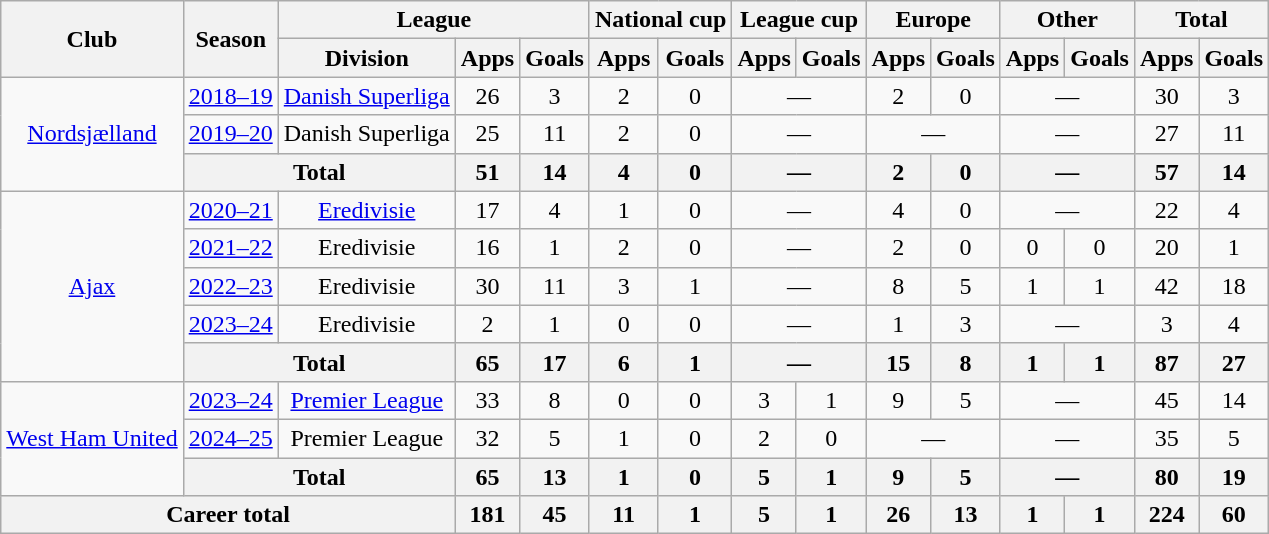<table class="wikitable" style="text-align:center">
<tr>
<th rowspan="2">Club</th>
<th rowspan="2">Season</th>
<th colspan="3">League</th>
<th colspan="2">National cup</th>
<th colspan="2">League cup</th>
<th colspan="2">Europe</th>
<th colspan="2">Other</th>
<th colspan="2">Total</th>
</tr>
<tr>
<th>Division</th>
<th>Apps</th>
<th>Goals</th>
<th>Apps</th>
<th>Goals</th>
<th>Apps</th>
<th>Goals</th>
<th>Apps</th>
<th>Goals</th>
<th>Apps</th>
<th>Goals</th>
<th>Apps</th>
<th>Goals</th>
</tr>
<tr>
<td rowspan="3"><a href='#'>Nordsjælland</a></td>
<td><a href='#'>2018–19</a></td>
<td><a href='#'>Danish Superliga</a></td>
<td>26</td>
<td>3</td>
<td>2</td>
<td>0</td>
<td colspan="2">—</td>
<td>2</td>
<td>0</td>
<td colspan="2">—</td>
<td>30</td>
<td>3</td>
</tr>
<tr>
<td><a href='#'>2019–20</a></td>
<td>Danish Superliga</td>
<td>25</td>
<td>11</td>
<td>2</td>
<td>0</td>
<td colspan="2">—</td>
<td colspan="2">—</td>
<td colspan="2">—</td>
<td>27</td>
<td>11</td>
</tr>
<tr>
<th colspan="2">Total</th>
<th>51</th>
<th>14</th>
<th>4</th>
<th>0</th>
<th colspan="2">—</th>
<th>2</th>
<th>0</th>
<th colspan="2">—</th>
<th>57</th>
<th>14</th>
</tr>
<tr>
<td rowspan="5"><a href='#'>Ajax</a></td>
<td><a href='#'>2020–21</a></td>
<td><a href='#'>Eredivisie</a></td>
<td>17</td>
<td>4</td>
<td>1</td>
<td>0</td>
<td colspan="2">—</td>
<td>4</td>
<td>0</td>
<td colspan="2">—</td>
<td>22</td>
<td>4</td>
</tr>
<tr>
<td><a href='#'>2021–22</a></td>
<td>Eredivisie</td>
<td>16</td>
<td>1</td>
<td>2</td>
<td>0</td>
<td colspan="2">—</td>
<td>2</td>
<td>0</td>
<td>0</td>
<td>0</td>
<td>20</td>
<td>1</td>
</tr>
<tr>
<td><a href='#'>2022–23</a></td>
<td>Eredivisie</td>
<td>30</td>
<td>11</td>
<td>3</td>
<td>1</td>
<td colspan="2">—</td>
<td>8</td>
<td>5</td>
<td>1</td>
<td>1</td>
<td>42</td>
<td>18</td>
</tr>
<tr>
<td><a href='#'>2023–24</a></td>
<td>Eredivisie</td>
<td>2</td>
<td>1</td>
<td>0</td>
<td>0</td>
<td colspan="2">—</td>
<td>1</td>
<td>3</td>
<td colspan="2">—</td>
<td>3</td>
<td>4</td>
</tr>
<tr>
<th colspan="2">Total</th>
<th>65</th>
<th>17</th>
<th>6</th>
<th>1</th>
<th colspan="2">—</th>
<th>15</th>
<th>8</th>
<th>1</th>
<th>1</th>
<th>87</th>
<th>27</th>
</tr>
<tr>
<td rowspan="3"><a href='#'>West Ham United</a></td>
<td><a href='#'>2023–24</a></td>
<td><a href='#'>Premier League</a></td>
<td>33</td>
<td>8</td>
<td>0</td>
<td>0</td>
<td>3</td>
<td>1</td>
<td>9</td>
<td>5</td>
<td colspan="2">—</td>
<td>45</td>
<td>14</td>
</tr>
<tr>
<td><a href='#'>2024–25</a></td>
<td>Premier League</td>
<td>32</td>
<td>5</td>
<td>1</td>
<td>0</td>
<td>2</td>
<td>0</td>
<td colspan="2">—</td>
<td colspan="2">—</td>
<td>35</td>
<td>5</td>
</tr>
<tr>
<th colspan="2">Total</th>
<th>65</th>
<th>13</th>
<th>1</th>
<th>0</th>
<th>5</th>
<th>1</th>
<th>9</th>
<th>5</th>
<th colspan="2">—</th>
<th>80</th>
<th>19</th>
</tr>
<tr>
<th colspan="3">Career total</th>
<th>181</th>
<th>45</th>
<th>11</th>
<th>1</th>
<th>5</th>
<th>1</th>
<th>26</th>
<th>13</th>
<th>1</th>
<th>1</th>
<th>224</th>
<th>60</th>
</tr>
</table>
